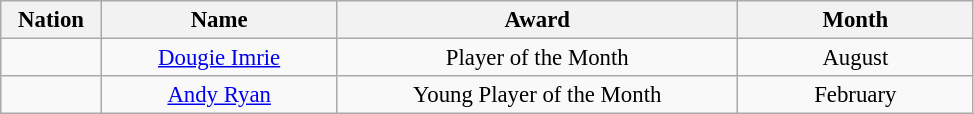<table class="wikitable" style="font-size: 95%; text-align: center;">
<tr>
<th width=60>Nation</th>
<th width=150>Name</th>
<th width=260>Award</th>
<th width=150>Month</th>
</tr>
<tr>
<td></td>
<td><a href='#'>Dougie Imrie</a></td>
<td>Player of the Month</td>
<td>August</td>
</tr>
<tr>
<td></td>
<td><a href='#'>Andy Ryan</a></td>
<td>Young Player of the Month</td>
<td>February</td>
</tr>
</table>
